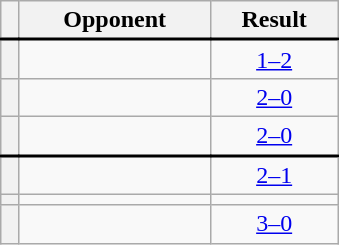<table class="wikitable plainrowheaders" style="text-align:center;margin-left:1em;float:right;clear:right;min-width:226px">
<tr>
<th scope="col"></th>
<th scope="col">Opponent</th>
<th scope="col">Result</th>
</tr>
<tr style="border-top:2px solid black">
<th scope="row" style="text-align:center"></th>
<td align="left"></td>
<td><a href='#'>1–2</a></td>
</tr>
<tr>
<th scope="row" style="text-align:center"></th>
<td align="left"></td>
<td><a href='#'>2–0</a></td>
</tr>
<tr>
<th scope="row" style="text-align:center"></th>
<td align="left"></td>
<td><a href='#'>2–0</a></td>
</tr>
<tr style="border-top:2px solid black">
<th scope="row" style="text-align:center"></th>
<td align="left"></td>
<td><a href='#'>2–1</a></td>
</tr>
<tr>
<th scope="row" style="text-align:center"></th>
<td align="left"></td>
<td></td>
</tr>
<tr>
<th scope="row" style="text-align:center"></th>
<td align="left"></td>
<td><a href='#'>3–0</a></td>
</tr>
</table>
